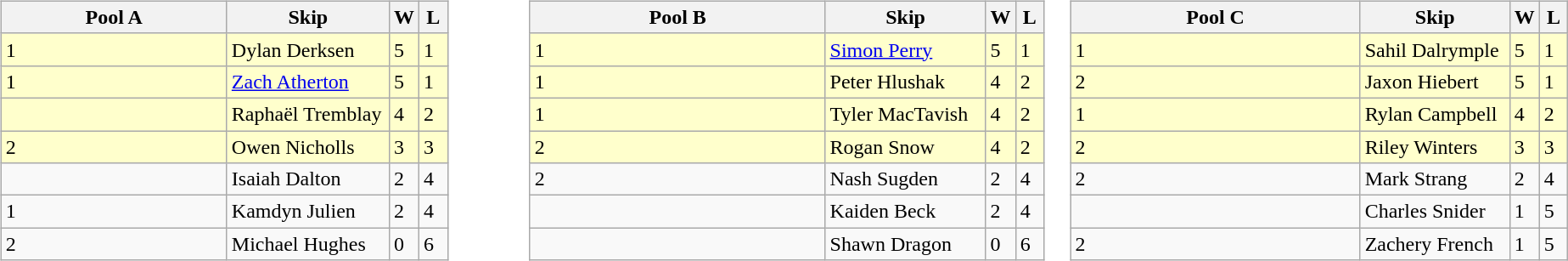<table>
<tr>
<td valign=top width=10%><br><table class="wikitable">
<tr>
<th width=170>Pool A</th>
<th width=120>Skip</th>
<th width=15>W</th>
<th width=15>L</th>
</tr>
<tr bgcolor=#ffffcc>
<td> 1</td>
<td>Dylan Derksen</td>
<td>5</td>
<td>1</td>
</tr>
<tr bgcolor=#ffffcc>
<td> 1</td>
<td><a href='#'>Zach Atherton</a></td>
<td>5</td>
<td>1</td>
</tr>
<tr bgcolor=#ffffcc>
<td></td>
<td>Raphaël Tremblay</td>
<td>4</td>
<td>2</td>
</tr>
<tr bgcolor=#ffffcc>
<td> 2</td>
<td>Owen Nicholls</td>
<td>3</td>
<td>3</td>
</tr>
<tr>
<td></td>
<td>Isaiah Dalton</td>
<td>2</td>
<td>4</td>
</tr>
<tr>
<td> 1</td>
<td>Kamdyn Julien</td>
<td>2</td>
<td>4</td>
</tr>
<tr>
<td> 2</td>
<td>Michael Hughes</td>
<td>0</td>
<td>6</td>
</tr>
</table>
</td>
<td valign=top width=10%><br><table class="wikitable">
<tr>
<th width=230>Pool B</th>
<th width=120>Skip</th>
<th width=15>W</th>
<th width=15>L</th>
</tr>
<tr bgcolor=#ffffcc>
<td> 1</td>
<td><a href='#'>Simon Perry</a></td>
<td>5</td>
<td>1</td>
</tr>
<tr bgcolor=#ffffcc>
<td> 1</td>
<td>Peter Hlushak</td>
<td>4</td>
<td>2</td>
</tr>
<tr bgcolor=#ffffcc>
<td> 1</td>
<td>Tyler MacTavish</td>
<td>4</td>
<td>2</td>
</tr>
<tr bgcolor=#ffffcc>
<td> 2</td>
<td>Rogan Snow</td>
<td>4</td>
<td>2</td>
</tr>
<tr>
<td> 2</td>
<td>Nash Sugden</td>
<td>2</td>
<td>4</td>
</tr>
<tr>
<td></td>
<td>Kaiden Beck</td>
<td>2</td>
<td>4</td>
</tr>
<tr>
<td></td>
<td>Shawn Dragon</td>
<td>0</td>
<td>6</td>
</tr>
</table>
</td>
<td valign=top width=10%><br><table class="wikitable">
<tr>
<th width=220>Pool C</th>
<th width=110>Skip</th>
<th width=15>W</th>
<th width=15>L</th>
</tr>
<tr bgcolor=#ffffcc>
<td> 1</td>
<td>Sahil Dalrymple</td>
<td>5</td>
<td>1</td>
</tr>
<tr bgcolor=#ffffcc>
<td> 2</td>
<td>Jaxon Hiebert</td>
<td>5</td>
<td>1</td>
</tr>
<tr bgcolor=#ffffcc>
<td> 1</td>
<td>Rylan Campbell</td>
<td>4</td>
<td>2</td>
</tr>
<tr bgcolor=#ffffcc>
<td> 2</td>
<td>Riley Winters</td>
<td>3</td>
<td>3</td>
</tr>
<tr>
<td> 2</td>
<td>Mark Strang</td>
<td>2</td>
<td>4</td>
</tr>
<tr>
<td></td>
<td>Charles Snider</td>
<td>1</td>
<td>5</td>
</tr>
<tr>
<td> 2</td>
<td>Zachery French</td>
<td>1</td>
<td>5</td>
</tr>
</table>
</td>
</tr>
</table>
